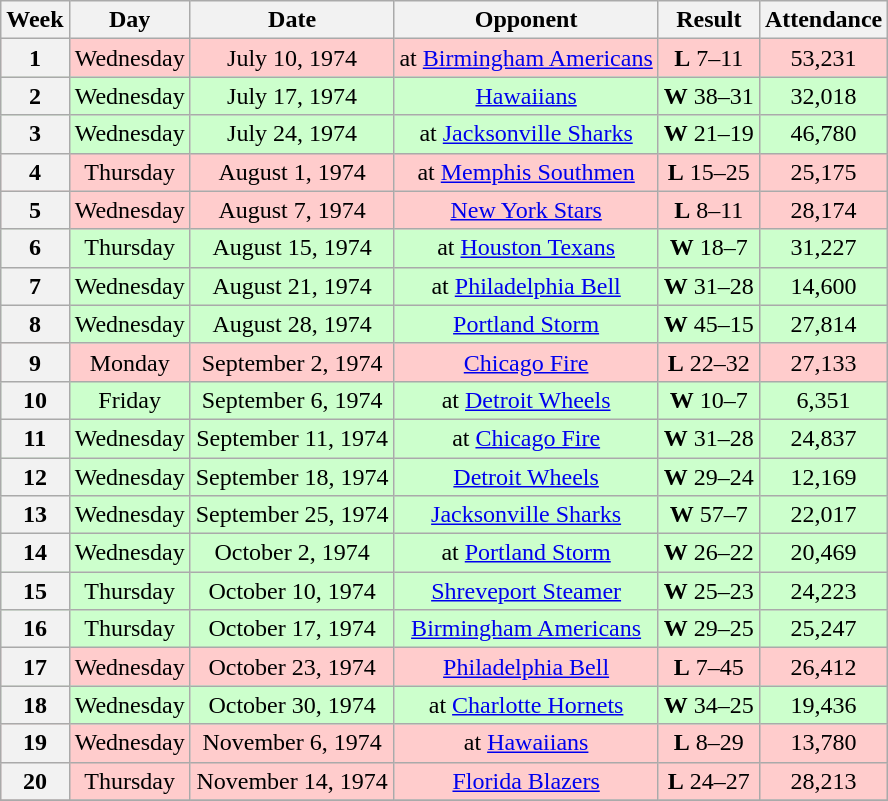<table class="wikitable">
<tr>
<th>Week</th>
<th>Day</th>
<th>Date</th>
<th>Opponent</th>
<th>Result</th>
<th>Attendance</th>
</tr>
<tr --- align="center" bgcolor="#FFCCCC">
<th>1</th>
<td>Wednesday</td>
<td>July 10, 1974</td>
<td>at <a href='#'>Birmingham Americans</a></td>
<td><strong>L</strong>  7–11</td>
<td>53,231</td>
</tr>
<tr --- align="center" bgcolor="#CCFFCC">
<th>2</th>
<td>Wednesday</td>
<td>July 17, 1974</td>
<td><a href='#'>Hawaiians</a></td>
<td><strong>W</strong>  38–31</td>
<td>32,018</td>
</tr>
<tr --- align="center" bgcolor="#CCFFCC">
<th>3</th>
<td>Wednesday</td>
<td>July 24, 1974</td>
<td>at <a href='#'>Jacksonville Sharks</a></td>
<td><strong>W</strong>  21–19</td>
<td>46,780</td>
</tr>
<tr --- align="center" bgcolor="#FFCCCC">
<th>4</th>
<td>Thursday</td>
<td>August 1, 1974</td>
<td>at <a href='#'>Memphis Southmen</a></td>
<td><strong>L</strong>  15–25</td>
<td>25,175</td>
</tr>
<tr --- align="center" bgcolor="#FFCCCC">
<th>5</th>
<td>Wednesday</td>
<td>August 7, 1974</td>
<td><a href='#'>New York Stars</a></td>
<td><strong>L</strong>  8–11</td>
<td>28,174</td>
</tr>
<tr --- align="center" bgcolor="#CCFFCC">
<th>6</th>
<td>Thursday</td>
<td>August 15, 1974</td>
<td>at <a href='#'>Houston Texans</a></td>
<td><strong>W</strong>  18–7</td>
<td>31,227</td>
</tr>
<tr --- align="center" bgcolor="#CCFFCC">
<th>7</th>
<td>Wednesday</td>
<td>August 21, 1974</td>
<td>at <a href='#'>Philadelphia Bell</a></td>
<td><strong>W</strong>  31–28</td>
<td>14,600</td>
</tr>
<tr --- align="center" bgcolor="#CCFFCC">
<th>8</th>
<td>Wednesday</td>
<td>August 28, 1974</td>
<td><a href='#'>Portland Storm</a></td>
<td><strong>W</strong>  45–15</td>
<td>27,814</td>
</tr>
<tr --- align="center" bgcolor="#FFCCCC">
<th>9</th>
<td>Monday</td>
<td>September 2, 1974</td>
<td><a href='#'>Chicago Fire</a></td>
<td><strong>L</strong>  22–32</td>
<td>27,133</td>
</tr>
<tr --- align="center" bgcolor="#CCFFCC">
<th>10</th>
<td>Friday</td>
<td>September 6, 1974</td>
<td>at <a href='#'>Detroit Wheels</a></td>
<td><strong>W</strong>  10–7</td>
<td>6,351</td>
</tr>
<tr --- align="center" bgcolor="#CCFFCC">
<th>11</th>
<td>Wednesday</td>
<td>September 11, 1974</td>
<td>at <a href='#'>Chicago Fire</a></td>
<td><strong>W</strong>  31–28</td>
<td>24,837</td>
</tr>
<tr --- align="center" bgcolor="#CCFFCC">
<th>12</th>
<td>Wednesday</td>
<td>September 18, 1974</td>
<td><a href='#'>Detroit Wheels</a></td>
<td><strong>W</strong>  29–24</td>
<td>12,169</td>
</tr>
<tr --- align="center" bgcolor="#CCFFCC">
<th>13</th>
<td>Wednesday</td>
<td>September 25, 1974</td>
<td><a href='#'>Jacksonville Sharks</a></td>
<td><strong>W</strong>  57–7</td>
<td>22,017</td>
</tr>
<tr --- align="center" bgcolor="#CCFFCC">
<th>14</th>
<td>Wednesday</td>
<td>October 2, 1974</td>
<td>at <a href='#'>Portland Storm</a></td>
<td><strong>W</strong>  26–22</td>
<td>20,469</td>
</tr>
<tr --- align="center" bgcolor="#CCFFCC">
<th>15</th>
<td>Thursday</td>
<td>October 10, 1974</td>
<td><a href='#'>Shreveport Steamer</a></td>
<td><strong>W</strong>  25–23</td>
<td>24,223</td>
</tr>
<tr --- align="center" bgcolor="#CCFFCC">
<th>16</th>
<td>Thursday</td>
<td>October 17, 1974</td>
<td><a href='#'>Birmingham Americans</a></td>
<td><strong>W</strong>  29–25</td>
<td>25,247</td>
</tr>
<tr --- align="center" bgcolor="#FFCCCC">
<th>17</th>
<td>Wednesday</td>
<td>October 23, 1974</td>
<td><a href='#'>Philadelphia Bell</a></td>
<td><strong>L</strong>  7–45</td>
<td>26,412</td>
</tr>
<tr --- align="center" bgcolor="#CCFFCC">
<th>18</th>
<td>Wednesday</td>
<td>October 30, 1974</td>
<td>at <a href='#'>Charlotte Hornets</a></td>
<td><strong>W</strong>  34–25</td>
<td>19,436</td>
</tr>
<tr --- align="center" bgcolor="#FFCCCC">
<th>19</th>
<td>Wednesday</td>
<td>November 6, 1974</td>
<td>at <a href='#'>Hawaiians</a></td>
<td><strong>L</strong>  8–29</td>
<td>13,780</td>
</tr>
<tr --- align="center" bgcolor="#FFCCCC">
<th>20</th>
<td>Thursday</td>
<td>November 14, 1974</td>
<td><a href='#'>Florida Blazers</a></td>
<td><strong>L</strong>  24–27</td>
<td>28,213</td>
</tr>
<tr --->
</tr>
</table>
